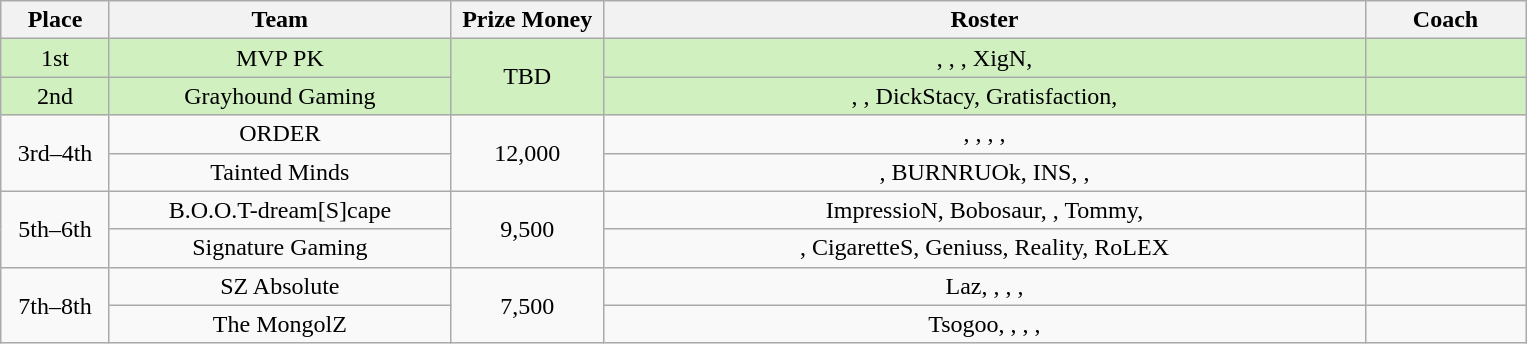<table class="wikitable" style="text-align:center">
<tr>
<th width="65px">Place</th>
<th width="220">Team</th>
<th width="95">Prize Money</th>
<th width="500px">Roster</th>
<th width="100">Coach</th>
</tr>
<tr style="background: #D0F0C0;">
<td>1st</td>
<td>MVP PK</td>
<td rowspan="2">TBD</td>
<td>, , , XigN, </td>
<td></td>
</tr>
<tr style="background: #D0F0C0;">
<td>2nd</td>
<td>Grayhound Gaming</td>
<td>, , DickStacy, Gratisfaction, </td>
<td></td>
</tr>
<tr>
<td rowspan="2">3rd–4th</td>
<td>ORDER</td>
<td rowspan="2">12,000</td>
<td>, , , , </td>
<td></td>
</tr>
<tr>
<td>Tainted Minds</td>
<td>, BURNRUOk, INS, , </td>
<td></td>
</tr>
<tr>
<td rowspan="2">5th–6th</td>
<td>B.O.O.T-dream[S]cape</td>
<td rowspan="2">9,500</td>
<td>ImpressioN, Bobosaur, , Tommy, </td>
<td></td>
</tr>
<tr>
<td>Signature Gaming</td>
<td>, CigaretteS, Geniuss, Reality, RoLEX</td>
<td></td>
</tr>
<tr>
<td rowspan="2">7th–8th</td>
<td>SZ Absolute</td>
<td rowspan="2">7,500</td>
<td>Laz, , , , </td>
<td></td>
</tr>
<tr>
<td>The MongolZ</td>
<td>Tsogoo, , , , </td>
<td></td>
</tr>
</table>
